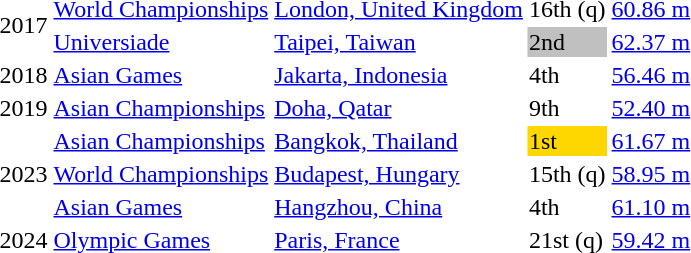<table>
<tr>
<td rowspan=2>2017</td>
<td><a href='#'>World Championships</a></td>
<td><a href='#'>London, United Kingdom</a></td>
<td>16th (q)</td>
<td><a href='#'>60.86 m</a></td>
</tr>
<tr>
<td><a href='#'>Universiade</a></td>
<td><a href='#'>Taipei, Taiwan</a></td>
<td bgcolor=silver>2nd</td>
<td><a href='#'>62.37 m</a></td>
</tr>
<tr>
<td>2018</td>
<td><a href='#'>Asian Games</a></td>
<td><a href='#'>Jakarta, Indonesia</a></td>
<td>4th</td>
<td><a href='#'>56.46 m</a></td>
</tr>
<tr>
<td>2019</td>
<td><a href='#'>Asian Championships</a></td>
<td><a href='#'>Doha, Qatar</a></td>
<td>9th</td>
<td><a href='#'>52.40 m</a></td>
</tr>
<tr>
<td rowspan=3>2023</td>
<td><a href='#'>Asian Championships</a></td>
<td><a href='#'>Bangkok, Thailand</a></td>
<td bgcolor=gold>1st</td>
<td><a href='#'>61.67 m</a></td>
</tr>
<tr>
<td><a href='#'>World Championships</a></td>
<td><a href='#'>Budapest, Hungary</a></td>
<td>15th (q)</td>
<td><a href='#'>58.95 m</a></td>
</tr>
<tr>
<td><a href='#'>Asian Games</a></td>
<td><a href='#'>Hangzhou, China</a></td>
<td>4th</td>
<td><a href='#'>61.10 m</a></td>
</tr>
<tr>
<td>2024</td>
<td><a href='#'>Olympic Games</a></td>
<td><a href='#'>Paris, France</a></td>
<td>21st (q)</td>
<td><a href='#'>59.42 m</a></td>
</tr>
</table>
